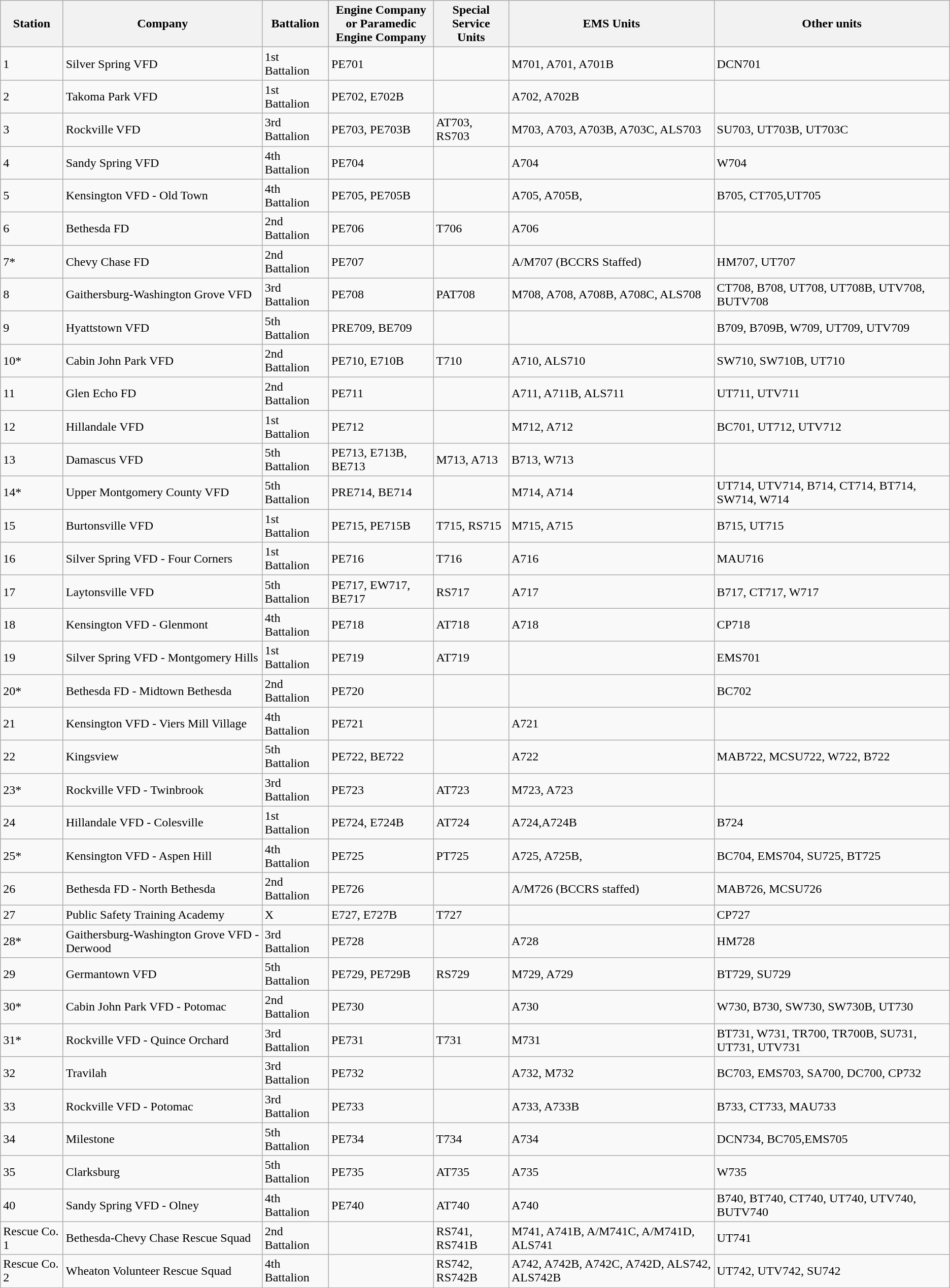<table class="wikitable sortable">
<tr>
<th>Station</th>
<th>Company</th>
<th>Battalion</th>
<th>Engine Company<br>or Paramedic<br>Engine Company</th>
<th>Special<br>Service<br>Units</th>
<th>EMS Units</th>
<th>Other units</th>
</tr>
<tr>
<td>1</td>
<td>Silver Spring VFD</td>
<td>1st Battalion</td>
<td>PE701</td>
<td></td>
<td>M701, A701, A701B</td>
<td>DCN701</td>
</tr>
<tr>
<td>2</td>
<td>Takoma Park VFD</td>
<td>1st Battalion</td>
<td>PE702, E702B</td>
<td></td>
<td>A702, A702B</td>
<td></td>
</tr>
<tr>
<td>3</td>
<td>Rockville VFD</td>
<td>3rd Battalion</td>
<td>PE703, PE703B</td>
<td>AT703, RS703</td>
<td>M703, A703, A703B, A703C, ALS703</td>
<td>SU703, UT703B, UT703C</td>
</tr>
<tr>
<td>4</td>
<td>Sandy Spring VFD</td>
<td>4th Battalion</td>
<td>PE704</td>
<td></td>
<td>A704</td>
<td>W704</td>
</tr>
<tr>
<td>5</td>
<td>Kensington VFD - Old Town</td>
<td>4th Battalion</td>
<td>PE705, PE705B</td>
<td></td>
<td>A705, A705B,</td>
<td>B705, CT705,UT705</td>
</tr>
<tr>
<td>6</td>
<td>Bethesda FD</td>
<td>2nd Battalion</td>
<td>PE706</td>
<td>T706</td>
<td>A706</td>
<td></td>
</tr>
<tr>
<td>7*</td>
<td>Chevy Chase FD</td>
<td>2nd Battalion</td>
<td>PE707</td>
<td></td>
<td>A/M707 (BCCRS Staffed)</td>
<td>HM707, UT707</td>
</tr>
<tr>
<td>8</td>
<td>Gaithersburg-Washington Grove VFD</td>
<td>3rd Battalion</td>
<td>PE708</td>
<td>PAT708</td>
<td>M708, A708, A708B, A708C, ALS708</td>
<td>CT708, B708, UT708, UT708B, UTV708, BUTV708</td>
</tr>
<tr>
<td>9</td>
<td>Hyattstown VFD</td>
<td>5th Battalion</td>
<td>PRE709, BE709</td>
<td></td>
<td></td>
<td>B709, B709B, W709, UT709, UTV709</td>
</tr>
<tr>
<td>10*</td>
<td>Cabin John Park VFD</td>
<td>2nd Battalion</td>
<td>PE710, E710B</td>
<td>T710</td>
<td>A710, ALS710</td>
<td>SW710, SW710B, UT710</td>
</tr>
<tr>
<td>11</td>
<td>Glen Echo FD</td>
<td>2nd Battalion</td>
<td>PE711</td>
<td></td>
<td>A711, A711B, ALS711</td>
<td>UT711, UTV711</td>
</tr>
<tr>
<td>12</td>
<td>Hillandale VFD</td>
<td>1st Battalion</td>
<td>PE712</td>
<td></td>
<td>M712, A712</td>
<td>BC701, UT712, UTV712</td>
</tr>
<tr>
<td>13</td>
<td>Damascus VFD</td>
<td>5th Battalion</td>
<td>PE713, E713B, BE713</td>
<td>M713, A713</td>
<td>B713, W713</td>
</tr>
<tr>
<td>14*</td>
<td>Upper Montgomery County VFD</td>
<td>5th Battalion</td>
<td>PRE714, BE714</td>
<td></td>
<td>M714, A714</td>
<td>UT714, UTV714, B714, CT714, BT714, SW714, W714</td>
</tr>
<tr>
<td>15</td>
<td>Burtonsville VFD</td>
<td>1st Battalion</td>
<td>PE715, PE715B</td>
<td>T715, RS715</td>
<td>M715, A715</td>
<td>B715, UT715</td>
</tr>
<tr>
<td>16</td>
<td>Silver Spring VFD - Four Corners</td>
<td>1st Battalion</td>
<td>PE716</td>
<td>T716</td>
<td>A716</td>
<td>MAU716</td>
</tr>
<tr>
<td>17</td>
<td>Laytonsville VFD</td>
<td>5th Battalion</td>
<td>PE717, EW717, BE717</td>
<td>RS717</td>
<td>A717</td>
<td>B717, CT717, W717</td>
</tr>
<tr>
<td>18</td>
<td>Kensington VFD - Glenmont</td>
<td>4th Battalion</td>
<td>PE718</td>
<td>AT718</td>
<td>A718</td>
<td>CP718</td>
</tr>
<tr>
<td>19</td>
<td>Silver Spring VFD - Montgomery Hills</td>
<td>1st Battalion</td>
<td>PE719</td>
<td>AT719</td>
<td></td>
<td>EMS701</td>
</tr>
<tr>
<td>20*</td>
<td>Bethesda FD - Midtown Bethesda</td>
<td>2nd Battalion</td>
<td>PE720</td>
<td></td>
<td></td>
<td>BC702</td>
</tr>
<tr>
<td>21</td>
<td>Kensington VFD - Viers Mill Village</td>
<td>4th Battalion</td>
<td>PE721</td>
<td></td>
<td>A721</td>
<td></td>
</tr>
<tr>
<td>22</td>
<td>Kingsview</td>
<td>5th Battalion</td>
<td>PE722, BE722</td>
<td></td>
<td>A722</td>
<td>MAB722, MCSU722, W722, B722</td>
</tr>
<tr>
<td>23*</td>
<td>Rockville VFD - Twinbrook</td>
<td>3rd Battalion</td>
<td>PE723</td>
<td>AT723</td>
<td>M723, A723</td>
<td></td>
</tr>
<tr>
<td>24</td>
<td>Hillandale VFD - Colesville</td>
<td>1st Battalion</td>
<td>PE724, E724B</td>
<td>AT724</td>
<td>A724,A724B</td>
<td>B724</td>
</tr>
<tr>
<td>25*</td>
<td>Kensington VFD - Aspen Hill</td>
<td>4th Battalion</td>
<td>PE725</td>
<td>PT725</td>
<td>A725, A725B,</td>
<td>BC704, EMS704, SU725, BT725</td>
</tr>
<tr>
<td>26</td>
<td>Bethesda FD - North Bethesda</td>
<td>2nd Battalion</td>
<td>PE726</td>
<td></td>
<td>A/M726 (BCCRS staffed)</td>
<td>MAB726, MCSU726</td>
</tr>
<tr>
<td>27</td>
<td>Public Safety Training Academy</td>
<td>X</td>
<td>E727, E727B</td>
<td>T727</td>
<td></td>
<td>CP727</td>
</tr>
<tr>
<td>28*</td>
<td>Gaithersburg-Washington Grove VFD - Derwood</td>
<td>3rd Battalion</td>
<td>PE728</td>
<td></td>
<td>A728</td>
<td>HM728</td>
</tr>
<tr>
<td>29</td>
<td>Germantown VFD</td>
<td>5th Battalion</td>
<td>PE729, PE729B</td>
<td>RS729</td>
<td>M729, A729</td>
<td>BT729, SU729</td>
</tr>
<tr>
<td>30*</td>
<td>Cabin John Park VFD - Potomac</td>
<td>2nd Battalion</td>
<td>PE730</td>
<td></td>
<td>A730</td>
<td>W730, B730, SW730, SW730B, UT730</td>
</tr>
<tr>
<td>31*</td>
<td>Rockville VFD - Quince Orchard</td>
<td>3rd Battalion</td>
<td>PE731</td>
<td>T731</td>
<td>M731</td>
<td>BT731, W731, TR700, TR700B, SU731, UT731, UTV731</td>
</tr>
<tr>
<td>32</td>
<td>Travilah</td>
<td>3rd Battalion</td>
<td>PE732</td>
<td></td>
<td>A732, M732</td>
<td>BC703, EMS703, SA700, DC700, CP732</td>
</tr>
<tr>
<td>33</td>
<td>Rockville VFD - Potomac</td>
<td>3rd Battalion</td>
<td>PE733</td>
<td></td>
<td>A733, A733B</td>
<td>B733, CT733, MAU733</td>
</tr>
<tr>
<td>34</td>
<td>Milestone</td>
<td>5th Battalion</td>
<td>PE734</td>
<td>T734</td>
<td>A734</td>
<td>DCN734, BC705,EMS705</td>
</tr>
<tr>
<td>35</td>
<td>Clarksburg</td>
<td>5th Battalion</td>
<td>PE735</td>
<td>AT735</td>
<td>A735</td>
<td>W735</td>
</tr>
<tr>
<td>40</td>
<td>Sandy Spring VFD - Olney</td>
<td>4th Battalion</td>
<td>PE740</td>
<td>AT740</td>
<td>A740</td>
<td>B740, BT740, CT740, UT740, UTV740, BUTV740</td>
</tr>
<tr>
<td>Rescue Co. 1</td>
<td>Bethesda-Chevy Chase Rescue Squad</td>
<td>2nd Battalion</td>
<td></td>
<td>RS741, RS741B</td>
<td>M741, A741B, A/M741C, A/M741D, ALS741</td>
<td>UT741</td>
</tr>
<tr>
<td>Rescue Co. 2</td>
<td>Wheaton Volunteer Rescue Squad</td>
<td>4th Battalion</td>
<td></td>
<td>RS742, RS742B</td>
<td>A742, A742B, A742C, A742D, ALS742, ALS742B</td>
<td>UT742, UTV742, SU742</td>
</tr>
</table>
